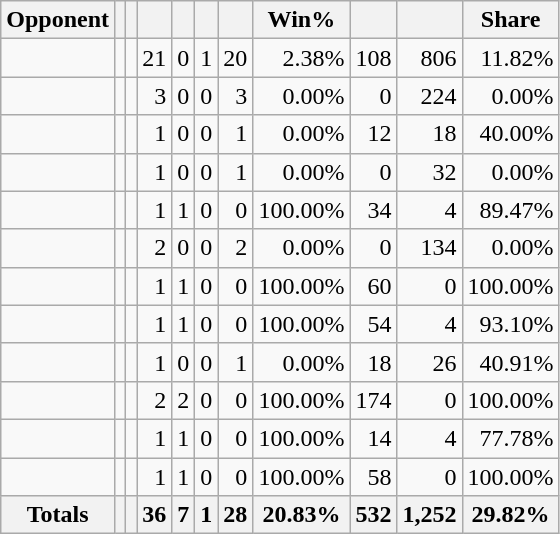<table class="wikitable sortable" style="text-align:right;">
<tr>
<th>Opponent</th>
<th></th>
<th></th>
<th></th>
<th></th>
<th></th>
<th></th>
<th>Win%</th>
<th></th>
<th></th>
<th>Share</th>
</tr>
<tr>
<td align=left></td>
<td></td>
<td></td>
<td>21</td>
<td>0</td>
<td>1</td>
<td>20</td>
<td>2.38%</td>
<td>108</td>
<td>806</td>
<td>11.82%</td>
</tr>
<tr>
<td align=left></td>
<td></td>
<td></td>
<td>3</td>
<td>0</td>
<td>0</td>
<td>3</td>
<td>0.00%</td>
<td>0</td>
<td>224</td>
<td>0.00%</td>
</tr>
<tr>
<td align=left></td>
<td></td>
<td></td>
<td>1</td>
<td>0</td>
<td>0</td>
<td>1</td>
<td>0.00%</td>
<td>12</td>
<td>18</td>
<td>40.00%</td>
</tr>
<tr>
<td align=left></td>
<td></td>
<td></td>
<td>1</td>
<td>0</td>
<td>0</td>
<td>1</td>
<td>0.00%</td>
<td>0</td>
<td>32</td>
<td>0.00%</td>
</tr>
<tr>
<td align=left></td>
<td></td>
<td></td>
<td>1</td>
<td>1</td>
<td>0</td>
<td>0</td>
<td>100.00%</td>
<td>34</td>
<td>4</td>
<td>89.47%</td>
</tr>
<tr>
<td align=left></td>
<td></td>
<td></td>
<td>2</td>
<td>0</td>
<td>0</td>
<td>2</td>
<td>0.00%</td>
<td>0</td>
<td>134</td>
<td>0.00%</td>
</tr>
<tr>
<td align=left></td>
<td></td>
<td></td>
<td>1</td>
<td>1</td>
<td>0</td>
<td>0</td>
<td>100.00%</td>
<td>60</td>
<td>0</td>
<td>100.00%</td>
</tr>
<tr>
<td align=left></td>
<td></td>
<td></td>
<td>1</td>
<td>1</td>
<td>0</td>
<td>0</td>
<td>100.00%</td>
<td>54</td>
<td>4</td>
<td>93.10%</td>
</tr>
<tr>
<td align=left></td>
<td></td>
<td></td>
<td>1</td>
<td>0</td>
<td>0</td>
<td>1</td>
<td>0.00%</td>
<td>18</td>
<td>26</td>
<td>40.91%</td>
</tr>
<tr>
<td align=left></td>
<td></td>
<td></td>
<td>2</td>
<td>2</td>
<td>0</td>
<td>0</td>
<td>100.00%</td>
<td>174</td>
<td>0</td>
<td>100.00%</td>
</tr>
<tr>
<td align=left></td>
<td></td>
<td></td>
<td>1</td>
<td>1</td>
<td>0</td>
<td>0</td>
<td>100.00%</td>
<td>14</td>
<td>4</td>
<td>77.78%</td>
</tr>
<tr>
<td align=left></td>
<td></td>
<td></td>
<td>1</td>
<td>1</td>
<td>0</td>
<td>0</td>
<td>100.00%</td>
<td>58</td>
<td>0</td>
<td>100.00%</td>
</tr>
<tr>
<th>Totals</th>
<th></th>
<th></th>
<th>36</th>
<th>7</th>
<th>1</th>
<th>28</th>
<th>20.83%</th>
<th>532</th>
<th>1,252</th>
<th>29.82%</th>
</tr>
</table>
